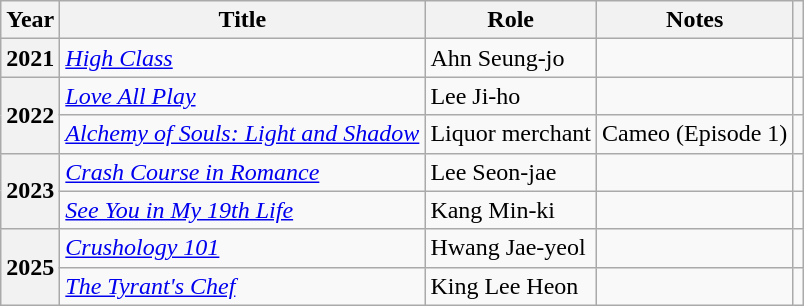<table class="wikitable plainrowheaders">
<tr>
<th scope="col">Year</th>
<th scope="col">Title</th>
<th scope="col">Role</th>
<th scope="col">Notes</th>
<th scope="col" class="unsortable"></th>
</tr>
<tr>
<th scope="row">2021</th>
<td><em><a href='#'>High Class</a></em></td>
<td>Ahn Seung-jo</td>
<td></td>
<td style="text-align:center"></td>
</tr>
<tr>
<th scope="row" rowspan="2">2022</th>
<td><em><a href='#'>Love All Play</a></em></td>
<td>Lee Ji-ho</td>
<td></td>
<td style="text-align:center"></td>
</tr>
<tr>
<td><em><a href='#'>Alchemy of Souls: Light and Shadow</a></em></td>
<td>Liquor merchant</td>
<td>Cameo (Episode 1)</td>
<td style="text-align:center"></td>
</tr>
<tr>
<th scope="row" rowspan="2">2023</th>
<td><em><a href='#'>Crash Course in Romance</a></em></td>
<td>Lee Seon-jae</td>
<td></td>
<td style="text-align:center"></td>
</tr>
<tr>
<td><em><a href='#'>See You in My 19th Life</a></em></td>
<td>Kang Min-ki</td>
<td></td>
<td style="text-align:center"></td>
</tr>
<tr>
<th scope="row" rowspan="2">2025</th>
<td><em><a href='#'>Crushology 101</a></em></td>
<td>Hwang Jae-yeol</td>
<td></td>
<td style="text-align:center"></td>
</tr>
<tr>
<td><em><a href='#'>The Tyrant's Chef</a></em></td>
<td>King Lee Heon</td>
<td></td>
<td style="text-align:center"></td>
</tr>
</table>
